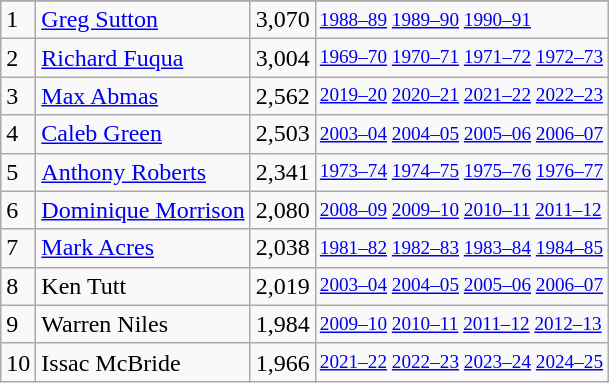<table class="wikitable">
<tr>
</tr>
<tr>
<td>1</td>
<td><a href='#'>Greg Sutton</a></td>
<td>3,070</td>
<td style="font-size:80%;"><a href='#'>1988–89</a> <a href='#'>1989–90</a> <a href='#'>1990–91</a></td>
</tr>
<tr>
<td>2</td>
<td><a href='#'>Richard Fuqua</a></td>
<td>3,004</td>
<td style="font-size:80%;"><a href='#'>1969–70</a> <a href='#'>1970–71</a> <a href='#'>1971–72</a> <a href='#'>1972–73</a></td>
</tr>
<tr>
<td>3</td>
<td><a href='#'>Max Abmas</a></td>
<td>2,562</td>
<td style="font-size:80%;"><a href='#'>2019–20</a> <a href='#'>2020–21</a> <a href='#'>2021–22</a> <a href='#'>2022–23</a></td>
</tr>
<tr>
<td>4</td>
<td><a href='#'>Caleb Green</a></td>
<td>2,503</td>
<td style="font-size:80%;"><a href='#'>2003–04</a> <a href='#'>2004–05</a> <a href='#'>2005–06</a> <a href='#'>2006–07</a></td>
</tr>
<tr>
<td>5</td>
<td><a href='#'>Anthony Roberts</a></td>
<td>2,341</td>
<td style="font-size:80%;"><a href='#'>1973–74</a> <a href='#'>1974–75</a> <a href='#'>1975–76</a> <a href='#'>1976–77</a></td>
</tr>
<tr>
<td>6</td>
<td><a href='#'>Dominique Morrison</a></td>
<td>2,080</td>
<td style="font-size:80%;"><a href='#'>2008–09</a> <a href='#'>2009–10</a> <a href='#'>2010–11</a> <a href='#'>2011–12</a></td>
</tr>
<tr>
<td>7</td>
<td><a href='#'>Mark Acres</a></td>
<td>2,038</td>
<td style="font-size:80%;"><a href='#'>1981–82</a> <a href='#'>1982–83</a> <a href='#'>1983–84</a> <a href='#'>1984–85</a></td>
</tr>
<tr>
<td>8</td>
<td>Ken Tutt</td>
<td>2,019</td>
<td style="font-size:80%;"><a href='#'>2003–04</a> <a href='#'>2004–05</a> <a href='#'>2005–06</a> <a href='#'>2006–07</a></td>
</tr>
<tr>
<td>9</td>
<td>Warren Niles</td>
<td>1,984</td>
<td style="font-size:80%;"><a href='#'>2009–10</a> <a href='#'>2010–11</a> <a href='#'>2011–12</a> <a href='#'>2012–13</a></td>
</tr>
<tr>
<td>10</td>
<td>Issac McBride</td>
<td>1,966</td>
<td style="font-size:80%;"><a href='#'>2021–22</a> <a href='#'>2022–23</a> <a href='#'>2023–24</a> <a href='#'>2024–25</a></td>
</tr>
</table>
